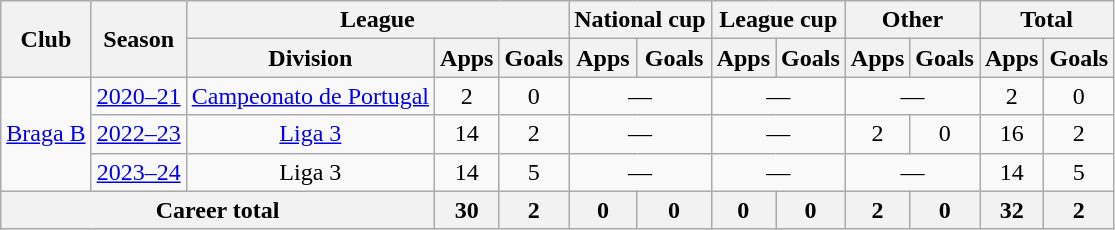<table class="wikitable" style="text-align:center">
<tr>
<th rowspan="2">Club</th>
<th rowspan="2">Season</th>
<th colspan="3">League</th>
<th colspan="2">National cup</th>
<th colspan="2">League cup</th>
<th colspan="2">Other</th>
<th colspan="2">Total</th>
</tr>
<tr>
<th>Division</th>
<th>Apps</th>
<th>Goals</th>
<th>Apps</th>
<th>Goals</th>
<th>Apps</th>
<th>Goals</th>
<th>Apps</th>
<th>Goals</th>
<th>Apps</th>
<th>Goals</th>
</tr>
<tr>
<td rowspan="3"><a href='#'>Braga B</a></td>
<td><a href='#'>2020–21</a></td>
<td><a href='#'>Campeonato de Portugal</a></td>
<td>2</td>
<td>0</td>
<td colspan="2">—</td>
<td colspan="2">—</td>
<td colspan="2">—</td>
<td>2</td>
<td>0</td>
</tr>
<tr>
<td><a href='#'>2022–23</a></td>
<td><a href='#'>Liga 3</a></td>
<td>14</td>
<td>2</td>
<td colspan="2">—</td>
<td colspan="2">—</td>
<td>2</td>
<td>0</td>
<td>16</td>
<td>2</td>
</tr>
<tr>
<td><a href='#'>2023–24</a></td>
<td>Liga 3</td>
<td>14</td>
<td>5</td>
<td colspan="2">—</td>
<td colspan="2">—</td>
<td colspan="2">—</td>
<td>14</td>
<td>5</td>
</tr>
<tr>
<th colspan="3">Career total</th>
<th>30</th>
<th>2</th>
<th>0</th>
<th>0</th>
<th>0</th>
<th>0</th>
<th>2</th>
<th>0</th>
<th>32</th>
<th>2</th>
</tr>
</table>
